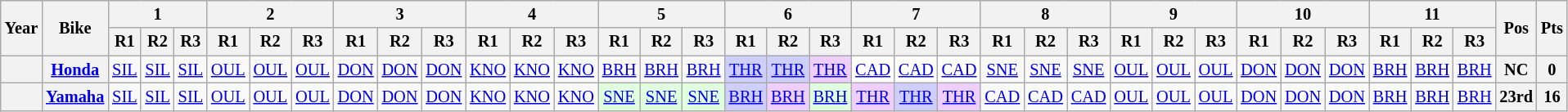<table class="wikitable" style="text-align:center; font-size:85%;">
<tr>
<th rowspan="2">Year</th>
<th rowspan="2">Bike</th>
<th colspan="3">1</th>
<th colspan="3">2</th>
<th colspan="3">3</th>
<th colspan="3">4</th>
<th colspan="3">5</th>
<th colspan="3">6</th>
<th colspan="3">7</th>
<th colspan="3">8</th>
<th colspan="3">9</th>
<th colspan="3">10</th>
<th colspan="3">11</th>
<th rowspan="2">Pos</th>
<th rowspan="2">Pts</th>
</tr>
<tr>
<th>R1</th>
<th>R2</th>
<th>R3</th>
<th>R1</th>
<th>R2</th>
<th>R3</th>
<th>R1</th>
<th>R2</th>
<th>R3</th>
<th>R1</th>
<th>R2</th>
<th>R3</th>
<th>R1</th>
<th>R2</th>
<th>R3</th>
<th>R1</th>
<th>R2</th>
<th>R3</th>
<th>R1</th>
<th>R2</th>
<th>R3</th>
<th>R1</th>
<th>R2</th>
<th>R3</th>
<th>R1</th>
<th>R2</th>
<th>R3</th>
<th>R1</th>
<th>R2</th>
<th>R3</th>
<th>R1</th>
<th>R2</th>
<th>R3</th>
</tr>
<tr>
<th></th>
<th><a href='#'>Honda</a></th>
<td><a href='#'>SIL</a></td>
<td><a href='#'>SIL</a></td>
<td><a href='#'>SIL</a></td>
<td><a href='#'>OUL</a></td>
<td><a href='#'>OUL</a></td>
<td><a href='#'>OUL</a></td>
<td><a href='#'>DON</a></td>
<td><a href='#'>DON</a></td>
<td><a href='#'>DON</a></td>
<td><a href='#'>KNO</a></td>
<td><a href='#'>KNO</a></td>
<td><a href='#'>KNO</a></td>
<td><a href='#'>BRH</a></td>
<td><a href='#'>BRH</a></td>
<td><a href='#'>BRH</a></td>
<td style="background:#CFCFFF;"><a href='#'>THR</a><br></td>
<td style="background:#CFCFFF;"><a href='#'>THR</a><br></td>
<td style="background:#EFCFFF;"><a href='#'>THR</a><br></td>
<td style="background:#FFFFFF;"><a href='#'>CAD</a><br></td>
<td style="background:#FFFFFF;"><a href='#'>CAD</a><br></td>
<td style="background:#FFFFFF;"><a href='#'>CAD</a><br></td>
<td><a href='#'>SNE</a></td>
<td><a href='#'>SNE</a></td>
<td><a href='#'>SNE</a></td>
<td><a href='#'>OUL</a></td>
<td><a href='#'>OUL</a></td>
<td><a href='#'>OUL</a></td>
<td><a href='#'>DON</a></td>
<td><a href='#'>DON</a></td>
<td><a href='#'>DON</a></td>
<td><a href='#'>BRH</a></td>
<td><a href='#'>BRH</a></td>
<td><a href='#'>BRH</a></td>
<th>NC</th>
<th>0</th>
</tr>
<tr>
<th></th>
<th><a href='#'>Yamaha</a></th>
<td><a href='#'>SIL</a></td>
<td><a href='#'>SIL</a></td>
<td><a href='#'>SIL</a></td>
<td><a href='#'>OUL</a></td>
<td><a href='#'>OUL</a></td>
<td><a href='#'>OUL</a></td>
<td><a href='#'>DON</a></td>
<td><a href='#'>DON</a></td>
<td><a href='#'>DON</a></td>
<td><a href='#'>KNO</a></td>
<td><a href='#'>KNO</a></td>
<td><a href='#'>KNO</a></td>
<td style="background:#DFFFDF;"><a href='#'>SNE</a><br></td>
<td style="background:#DFFFDF;"><a href='#'>SNE</a><br></td>
<td style="background:#DFFFDF;"><a href='#'>SNE</a><br></td>
<td style="background:#CFCFFF;"><a href='#'>BRH</a><br></td>
<td style="background:#EFCFFF;"><a href='#'>BRH</a><br></td>
<td style="background:#DFFFDF;"><a href='#'>BRH</a><br></td>
<td style="background:#EFCFFF;"><a href='#'>THR</a><br></td>
<td style="background:#CFCFFF;"><a href='#'>THR</a><br></td>
<td style="background:#EFCFFF;"><a href='#'>THR</a><br></td>
<td><a href='#'>CAD</a></td>
<td><a href='#'>CAD</a></td>
<td><a href='#'>CAD</a></td>
<td><a href='#'>OUL</a></td>
<td><a href='#'>OUL</a></td>
<td><a href='#'>OUL</a></td>
<td><a href='#'>DON</a></td>
<td><a href='#'>DON</a></td>
<td><a href='#'>DON</a></td>
<td><a href='#'>BRH</a></td>
<td><a href='#'>BRH</a></td>
<td><a href='#'>BRH</a></td>
<th>23rd</th>
<th>16</th>
</tr>
</table>
